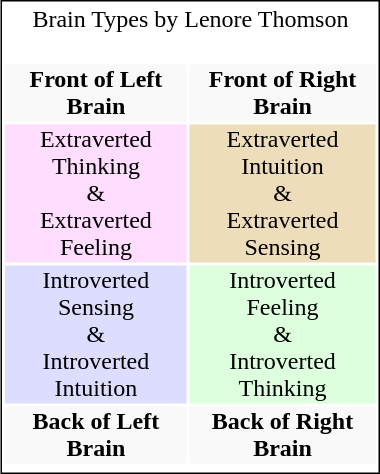<table style="border: 1px solid #000000; text-align: center; margin: 0 0 0 2em; clear: right; width: 20%;" align="right">
<tr>
<td colspan="2">Brain Types by Lenore Thomson <br>  </td>
</tr>
<tr>
<td style="background: #F9F9F9"><strong>Front of Left Brain</strong></td>
<td style="background: #F9F9F9"><strong>Front of Right Brain</strong></td>
</tr>
<tr>
<td style="background: #FFDDFE">Extraverted Thinking <br> & <br> Extraverted Feeling</td>
<td style="background: #EDDDBB">Extraverted Intuition <br> & <br> Extraverted Sensing</td>
</tr>
<tr>
<td style="background: #DDDDFF">Introverted Sensing <br> & <br> Introverted Intuition</td>
<td style="background: #DDFFDE">Introverted Feeling <br> & <br> Introverted Thinking</td>
</tr>
<tr>
<td style="background: #F9F9F9"><strong>Back of Left Brain</strong></td>
<td style="background: #F9F9F9"><strong>Back of Right Brain</strong></td>
</tr>
<tr>
<td></td>
</tr>
</table>
